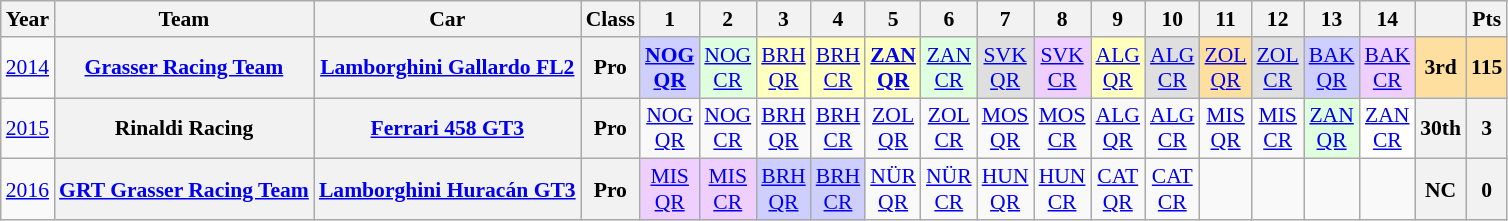<table class="wikitable" border="1" style="text-align:center; font-size:90%;">
<tr>
<th>Year</th>
<th>Team</th>
<th>Car</th>
<th>Class</th>
<th>1</th>
<th>2</th>
<th>3</th>
<th>4</th>
<th>5</th>
<th>6</th>
<th>7</th>
<th>8</th>
<th>9</th>
<th>10</th>
<th>11</th>
<th>12</th>
<th>13</th>
<th>14</th>
<th></th>
<th>Pts</th>
</tr>
<tr>
<td><a href='#'>2014</a></td>
<th><a href='#'>Grasser Racing Team</a></th>
<th><a href='#'>Lamborghini Gallardo FL2</a></th>
<th>Pro</th>
<td style="background:#CFCFFF;"><strong><a href='#'>NOG<br>QR</a></strong><br></td>
<td style="background:#DFFFDF;"><a href='#'>NOG<br>CR</a><br></td>
<td style="background:#FFFFBF;"><a href='#'>BRH<br>QR</a><br></td>
<td style="background:#FFFFBF;"><a href='#'>BRH<br>CR</a><br></td>
<td style="background:#FFFFBF;"><strong><a href='#'>ZAN<br>QR</a></strong><br></td>
<td style="background:#DFFFDF;"><a href='#'>ZAN<br>CR</a><br></td>
<td style="background:#DFDFDF;"><a href='#'>SVK<br>QR</a><br></td>
<td style="background:#EFCFFF;"><a href='#'>SVK<br>CR</a><br></td>
<td style="background:#FFFFBF;"><a href='#'>ALG<br>QR</a><br></td>
<td style="background:#DFDFDF;"><a href='#'>ALG<br>CR</a><br></td>
<td style="background:#FFDF9F;"><a href='#'>ZOL<br>QR</a><br></td>
<td style="background:#DFDFDF;"><a href='#'>ZOL<br>CR</a><br></td>
<td style="background:#CFCFFF;"><a href='#'>BAK<br>QR</a><br></td>
<td style="background:#EFCFFF;"><a href='#'>BAK<br>CR</a><br></td>
<td style="background:#FFDF9F;"><strong>3rd</strong></td>
<td style="background:#FFDF9F;"><strong>115</strong></td>
</tr>
<tr>
<td><a href='#'>2015</a></td>
<th>Rinaldi Racing</th>
<th><a href='#'>Ferrari 458 GT3</a></th>
<th>Pro</th>
<td><a href='#'>NOG<br>QR</a></td>
<td><a href='#'>NOG<br>CR</a></td>
<td><a href='#'>BRH<br>QR</a></td>
<td><a href='#'>BRH<br>CR</a></td>
<td><a href='#'>ZOL<br>QR</a></td>
<td><a href='#'>ZOL<br>CR</a></td>
<td><a href='#'>MOS<br>QR</a></td>
<td><a href='#'>MOS<br>CR</a></td>
<td><a href='#'>ALG<br>QR</a></td>
<td><a href='#'>ALG<br>CR</a></td>
<td><a href='#'>MIS<br>QR</a></td>
<td><a href='#'>MIS<br>CR</a></td>
<td style="background:#DFFFDF;"><a href='#'>ZAN<br>QR</a><br></td>
<td style="background:#FFFFFF;"><a href='#'>ZAN<br>CR</a><br></td>
<th>30th</th>
<th>3</th>
</tr>
<tr>
<td><a href='#'>2016</a></td>
<th><a href='#'>GRT Grasser Racing Team</a></th>
<th><a href='#'>Lamborghini Huracán GT3</a></th>
<th>Pro</th>
<td style="background:#EFCFFF;"><a href='#'>MIS<br>QR</a><br></td>
<td style="background:#EFCFFF;"><a href='#'>MIS<br>CR</a><br></td>
<td style="background:#CFCFFF;"><a href='#'>BRH<br>QR</a><br></td>
<td style="background:#CFCFFF;"><a href='#'>BRH<br>CR</a><br></td>
<td><a href='#'>NÜR<br>QR</a></td>
<td><a href='#'>NÜR<br>CR</a></td>
<td><a href='#'>HUN<br>QR</a></td>
<td><a href='#'>HUN<br>CR</a></td>
<td><a href='#'>CAT<br>QR</a></td>
<td><a href='#'>CAT<br>CR</a></td>
<td></td>
<td></td>
<td></td>
<td></td>
<th>NC</th>
<th>0</th>
</tr>
</table>
